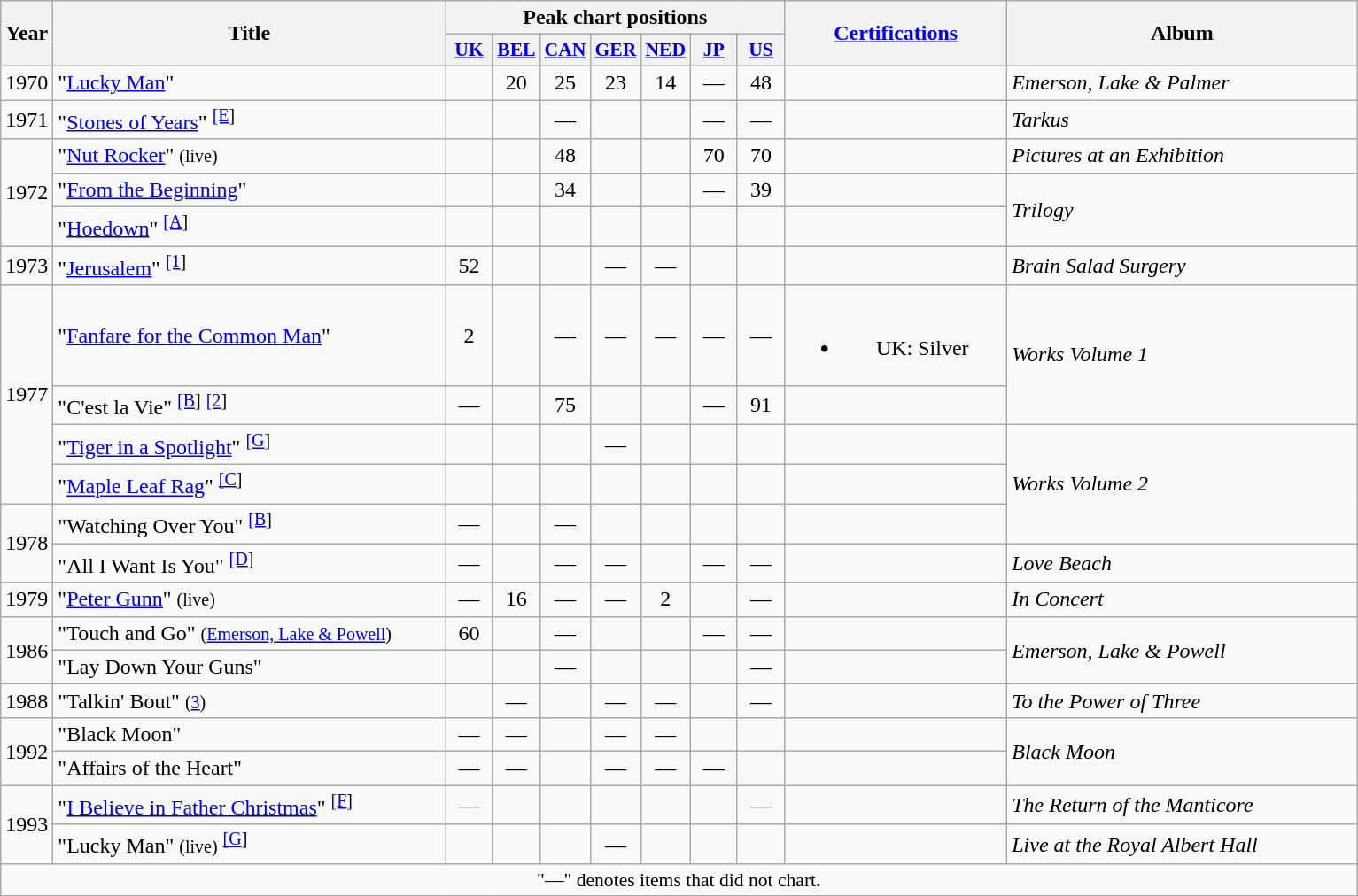<table class="wikitable" style="text-align:center;">
<tr>
<th rowspan="2" style="width:2em;">Year</th>
<th rowspan="2" style="width:18em;">Title</th>
<th colspan="7">Peak chart positions</th>
<th rowspan="2" style="width:10em;"><a href='#'>Certifications</a></th>
<th rowspan="2" style="width:16em;">Album</th>
</tr>
<tr>
<th style="width:2em;font-size:90%;"><a href='#'>UK</a><br></th>
<th style="width:2em;font-size:90%;"><a href='#'>BEL</a><br></th>
<th style="width:2em;font-size:90%;"><a href='#'>CAN</a><br></th>
<th style="width:2em;font-size:90%;"><a href='#'>GER</a><br></th>
<th style="width:2em;font-size:90%;"><a href='#'>NED</a><br></th>
<th style="width:2em;font-size:90%;"><a href='#'>JP</a><br></th>
<th style="width:2em;font-size:90%;"><a href='#'>US</a><br></th>
</tr>
<tr>
<td>1970</td>
<td style="text-align:left;">"<a href='#'>Lucky Man</a>"</td>
<td></td>
<td>20</td>
<td>25</td>
<td>23</td>
<td>14</td>
<td>—</td>
<td>48</td>
<td></td>
<td style="text-align:left;" rowspan="1"><em>Emerson, Lake & Palmer</em></td>
</tr>
<tr>
<td>1971</td>
<td style="text-align:left;">"<a href='#'>Stones of Years</a>" <sup><span></span><a href='#'>[E</a>]</sup></td>
<td></td>
<td></td>
<td>—</td>
<td></td>
<td></td>
<td>—</td>
<td>—</td>
<td></td>
<td style="text-align:left;"><em>Tarkus</em></td>
</tr>
<tr>
<td rowspan="3">1972</td>
<td style="text-align:left;">"<a href='#'>Nut Rocker</a>" <small>(live)</small></td>
<td></td>
<td></td>
<td>48</td>
<td></td>
<td></td>
<td>70</td>
<td>70</td>
<td></td>
<td style="text-align:left;"><em>Pictures at an Exhibition</em></td>
</tr>
<tr>
<td style="text-align:left;">"<a href='#'>From the Beginning</a>"</td>
<td></td>
<td></td>
<td>34</td>
<td></td>
<td></td>
<td>—</td>
<td>39</td>
<td></td>
<td style="text-align:left;" rowspan="2"><em>Trilogy</em></td>
</tr>
<tr>
<td style="text-align:left;">"<a href='#'>Hoedown</a>" <sup><span></span><a href='#'>[A</a>]</sup></td>
<td></td>
<td></td>
<td></td>
<td></td>
<td></td>
<td></td>
<td></td>
<td></td>
</tr>
<tr>
<td>1973</td>
<td style="text-align:left;">"<a href='#'>Jerusalem</a>"  <sup><span></span><a href='#'>[1</a>]</sup></td>
<td>52</td>
<td></td>
<td></td>
<td>—</td>
<td>—</td>
<td></td>
<td></td>
<td></td>
<td style="text-align:left;"><em>Brain Salad Surgery</em></td>
</tr>
<tr>
<td rowspan="4">1977</td>
<td style="text-align:left;">"<a href='#'>Fanfare for the Common Man</a>"</td>
<td>2</td>
<td></td>
<td>—</td>
<td>—</td>
<td>—</td>
<td>—</td>
<td>—</td>
<td><br><ul><li>UK: Silver</li></ul></td>
<td style="text-align:left;" rowspan="2"><em>Works Volume 1</em></td>
</tr>
<tr>
<td style="text-align:left;">"C'est la Vie" <sup><span></span><a href='#'>[B</a>]</sup> <sup><span></span><a href='#'>[2</a>]</sup></td>
<td>—</td>
<td></td>
<td>75</td>
<td></td>
<td></td>
<td>—</td>
<td>91</td>
<td></td>
</tr>
<tr>
<td style="text-align:left;">"<a href='#'>Tiger in a Spotlight</a>" <sup><span></span><a href='#'>[G</a>]</sup></td>
<td></td>
<td></td>
<td></td>
<td>—</td>
<td></td>
<td></td>
<td></td>
<td></td>
<td style="text-align:left;" rowspan="3"><em>Works Volume 2</em></td>
</tr>
<tr>
<td style="text-align:left;">"<a href='#'>Maple Leaf Rag</a>" <sup><span></span><a href='#'>[C</a>]</sup></td>
<td></td>
<td></td>
<td></td>
<td></td>
<td></td>
<td></td>
<td></td>
<td></td>
</tr>
<tr>
<td rowspan="2">1978</td>
<td style="text-align:left;">"Watching Over You" <sup><span></span><a href='#'>[B</a>]</sup></td>
<td>—</td>
<td></td>
<td>—</td>
<td></td>
<td></td>
<td></td>
<td></td>
<td></td>
</tr>
<tr>
<td style="text-align:left;">"All I Want Is You" <sup><span></span><a href='#'>[D</a>]</sup></td>
<td>—</td>
<td></td>
<td>—</td>
<td>—</td>
<td></td>
<td>—</td>
<td>—</td>
<td></td>
<td style="text-align:left;" rowspan="1"><em>Love Beach</em></td>
</tr>
<tr>
<td>1979</td>
<td style="text-align:left;">"<a href='#'>Peter Gunn</a>" <small>(live)</small></td>
<td>—</td>
<td>16</td>
<td>—</td>
<td>—</td>
<td>2</td>
<td></td>
<td>—</td>
<td></td>
<td style="text-align:left;"><em>In Concert</em></td>
</tr>
<tr>
<td rowspan="2">1986</td>
<td style="text-align:left;">"Touch and Go" <small>(<a href='#'>Emerson, Lake & Powell</a>)</small></td>
<td>60</td>
<td></td>
<td>—</td>
<td></td>
<td></td>
<td>—</td>
<td>—</td>
<td></td>
<td style="text-align:left;" rowspan="2"><em>Emerson, Lake & Powell</em></td>
</tr>
<tr>
<td style="text-align:left;">"Lay Down Your Guns"</td>
<td></td>
<td></td>
<td>—</td>
<td></td>
<td></td>
<td></td>
<td>—</td>
<td></td>
</tr>
<tr>
<td>1988</td>
<td style="text-align:left;">"Talkin' Bout" <small>(<a href='#'>3</a>)</small></td>
<td></td>
<td>—</td>
<td></td>
<td>—</td>
<td>—</td>
<td></td>
<td>—</td>
<td></td>
<td style="text-align:left;"><em>To the Power of Three</em></td>
</tr>
<tr>
<td rowspan="2">1992</td>
<td style="text-align:left;">"Black Moon"</td>
<td>—</td>
<td>—</td>
<td></td>
<td>—</td>
<td>—</td>
<td></td>
<td></td>
<td></td>
<td style="text-align:left;" rowspan="2"><em>Black Moon</em></td>
</tr>
<tr>
<td style="text-align:left;">"Affairs of the Heart"</td>
<td>—</td>
<td>—</td>
<td></td>
<td>—</td>
<td>—</td>
<td>—</td>
<td></td>
<td></td>
</tr>
<tr>
<td rowspan="2">1993</td>
<td style="text-align:left;">"<a href='#'>I Believe in Father Christmas</a>" <sup><span></span><a href='#'>[F</a>]</sup></td>
<td>—</td>
<td></td>
<td></td>
<td></td>
<td></td>
<td></td>
<td>—</td>
<td></td>
<td style="text-align:left;"><em>The Return of the Manticore</em></td>
</tr>
<tr>
<td style="text-align:left;">"Lucky Man" <small>(live)</small> <sup><span></span><a href='#'>[G</a>]</sup></td>
<td></td>
<td></td>
<td></td>
<td>—</td>
<td></td>
<td></td>
<td></td>
<td></td>
<td style="text-align:left;" rowspan="1"><em>Live at the Royal Albert Hall</em></td>
</tr>
<tr>
<td colspan="12" style="font-size:90%">"—" denotes items that did not chart.</td>
</tr>
</table>
